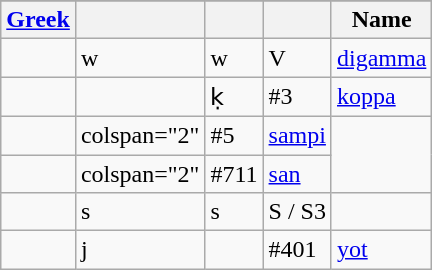<table class="wikitable">
<tr>
</tr>
<tr>
<th><a href='#'>Greek</a></th>
<th></th>
<th></th>
<th></th>
<th>Name</th>
</tr>
<tr>
<td> <br> </td>
<td>w</td>
<td>w</td>
<td>V</td>
<td><a href='#'>digamma</a></td>
</tr>
<tr>
<td> <br> </td>
<td></td>
<td>ḳ</td>
<td>#3</td>
<td><a href='#'>koppa</a></td>
</tr>
<tr>
<td> <br>	 </td>
<td>colspan="2" </td>
<td>#5</td>
<td><a href='#'>sampi</a></td>
</tr>
<tr>
<td> </td>
<td>colspan="2" </td>
<td>#711</td>
<td><a href='#'>san</a></td>
</tr>
<tr>
<td> </td>
<td>s</td>
<td>s</td>
<td>S / S3</td>
<td></td>
</tr>
<tr>
<td> </td>
<td>j</td>
<td></td>
<td>#401</td>
<td><a href='#'>yot</a></td>
</tr>
</table>
